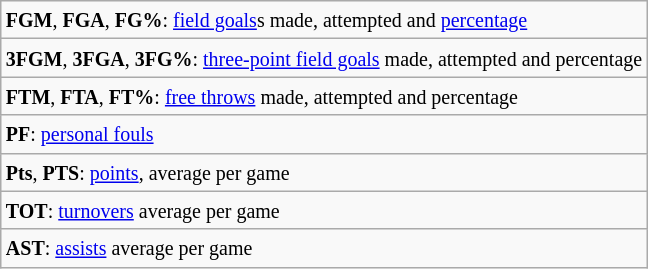<table class="wikitable" style="margin:1em auto;">
<tr>
<td><small><strong>FGM</strong>, <strong>FGA</strong>, <strong>FG%</strong>: <a href='#'>field goals</a>s made, attempted and <a href='#'>percentage</a></small></td>
</tr>
<tr>
<td><small><strong>3FGM</strong>, <strong>3FGA</strong>, <strong>3FG%</strong>: <a href='#'>three-point field goals</a> made, attempted and percentage</small></td>
</tr>
<tr>
<td><small><strong>FTM</strong>, <strong>FTA</strong>, <strong>FT%</strong>: <a href='#'>free throws</a> made, attempted and percentage</small></td>
</tr>
<tr>
<td><small><strong>PF</strong>: <a href='#'>personal fouls</a></small></td>
</tr>
<tr>
<td><small><strong>Pts</strong>, <strong>PTS</strong>: <a href='#'>points</a>, average per game</small></td>
</tr>
<tr>
<td><small><strong>TOT</strong>: <a href='#'>turnovers</a> average per game</small></td>
</tr>
<tr>
<td><small><strong>AST</strong>: <a href='#'>assists</a> average per game</small></td>
</tr>
</table>
